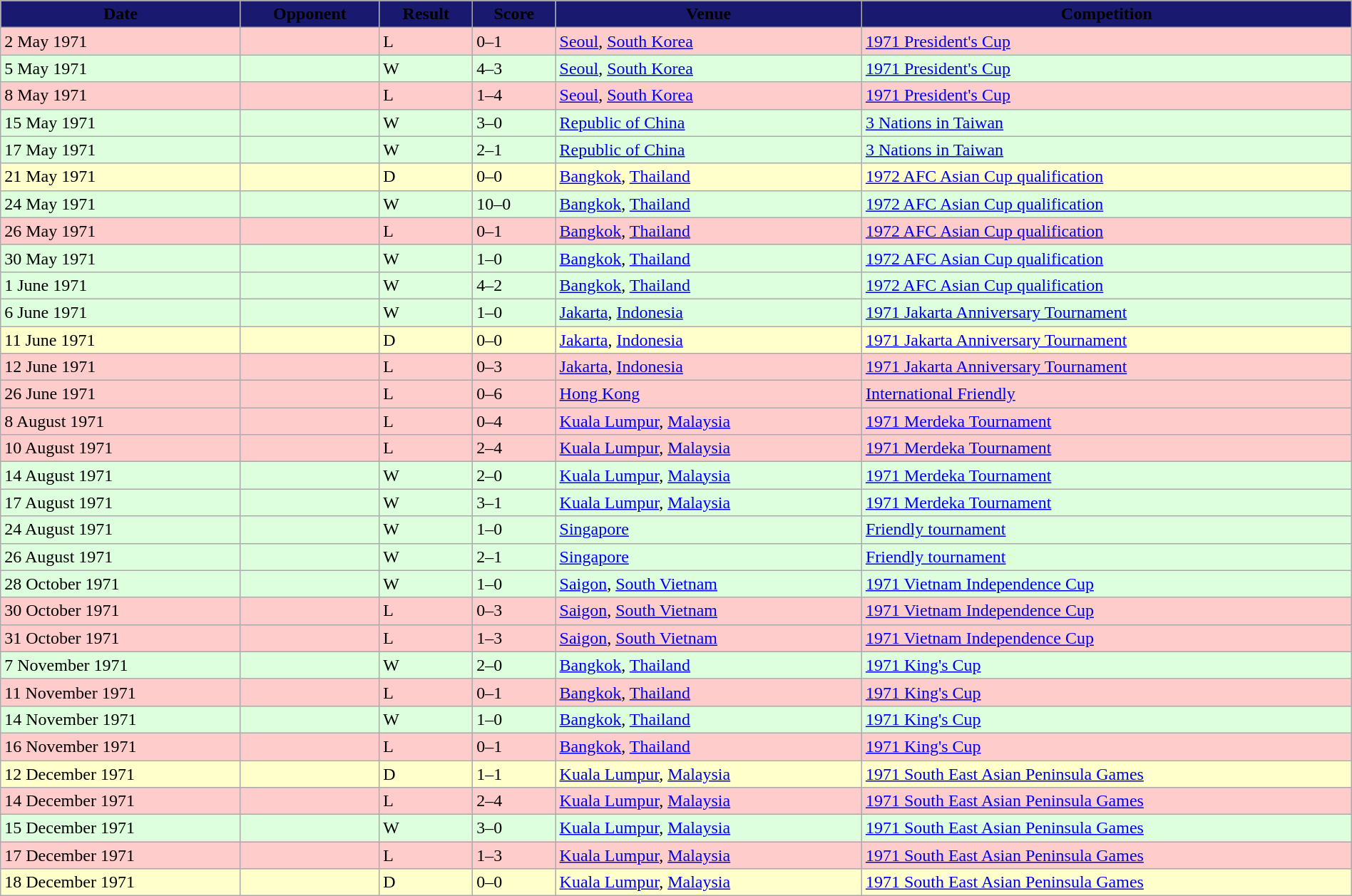<table style="width:100%;" class="wikitable">
<tr>
<th style="background:#191970;"><span>Date</span></th>
<th style="background:#191970;"><span>Opponent</span></th>
<th style="background:#191970;"><span>Result</span></th>
<th style="background:#191970;"><span>Score</span></th>
<th style="background:#191970;"><span>Venue</span></th>
<th style="background:#191970;"><span>Competition</span></th>
</tr>
<tr style="background:#fcc;">
<td>2 May 1971</td>
<td></td>
<td>L</td>
<td>0–1</td>
<td> <a href='#'>Seoul</a>, <a href='#'>South Korea</a></td>
<td><a href='#'>1971 President's Cup</a></td>
</tr>
<tr style="background:#dfd;">
<td>5 May 1971</td>
<td></td>
<td>W</td>
<td>4–3</td>
<td> <a href='#'>Seoul</a>, <a href='#'>South Korea</a></td>
<td><a href='#'>1971 President's Cup</a></td>
</tr>
<tr style="background:#fcc;">
<td>8 May 1971</td>
<td></td>
<td>L</td>
<td>1–4</td>
<td> <a href='#'>Seoul</a>, <a href='#'>South Korea</a></td>
<td><a href='#'>1971 President's Cup</a></td>
</tr>
<tr style="background:#dfd;">
<td>15 May 1971</td>
<td></td>
<td>W</td>
<td>3–0</td>
<td> <a href='#'>Republic of China </a></td>
<td><a href='#'>3 Nations in Taiwan</a></td>
</tr>
<tr style="background:#dfd;">
<td>17 May 1971</td>
<td></td>
<td>W</td>
<td>2–1</td>
<td> <a href='#'>Republic of China </a></td>
<td><a href='#'>3 Nations in Taiwan</a></td>
</tr>
<tr style="background:#ffc;">
<td>21 May 1971</td>
<td></td>
<td>D</td>
<td>0–0</td>
<td> <a href='#'>Bangkok</a>, <a href='#'>Thailand</a></td>
<td><a href='#'>1972 AFC Asian Cup qualification</a></td>
</tr>
<tr style="background:#dfd;">
<td>24 May 1971</td>
<td></td>
<td>W</td>
<td>10–0</td>
<td> <a href='#'>Bangkok</a>, <a href='#'>Thailand</a></td>
<td><a href='#'>1972 AFC Asian Cup qualification</a></td>
</tr>
<tr style="background:#fcc;">
<td>26 May 1971</td>
<td></td>
<td>L</td>
<td>0–1</td>
<td> <a href='#'>Bangkok</a>, <a href='#'>Thailand</a></td>
<td><a href='#'>1972 AFC Asian Cup qualification</a></td>
</tr>
<tr style="background:#dfd;">
<td>30 May 1971</td>
<td></td>
<td>W</td>
<td>1–0</td>
<td> <a href='#'>Bangkok</a>, <a href='#'>Thailand</a></td>
<td><a href='#'>1972 AFC Asian Cup qualification</a></td>
</tr>
<tr style="background:#dfd;">
<td>1 June 1971</td>
<td></td>
<td>W</td>
<td>4–2</td>
<td> <a href='#'>Bangkok</a>, <a href='#'>Thailand</a></td>
<td><a href='#'>1972 AFC Asian Cup qualification</a></td>
</tr>
<tr style="background:#dfd;">
<td>6 June 1971</td>
<td></td>
<td>W</td>
<td>1–0</td>
<td> <a href='#'>Jakarta</a>, <a href='#'>Indonesia</a></td>
<td><a href='#'>1971 Jakarta Anniversary Tournament</a></td>
</tr>
<tr style="background:#ffc;">
<td>11 June 1971</td>
<td></td>
<td>D</td>
<td>0–0</td>
<td> <a href='#'>Jakarta</a>, <a href='#'>Indonesia</a></td>
<td><a href='#'>1971 Jakarta Anniversary Tournament</a></td>
</tr>
<tr style="background:#fcc;">
<td>12 June 1971</td>
<td></td>
<td>L</td>
<td>0–3</td>
<td> <a href='#'>Jakarta</a>, <a href='#'>Indonesia</a></td>
<td><a href='#'>1971 Jakarta Anniversary Tournament</a></td>
</tr>
<tr style="background:#fcc;">
<td>26 June 1971</td>
<td></td>
<td>L</td>
<td>0–6</td>
<td> <a href='#'>Hong Kong</a></td>
<td><a href='#'>International Friendly</a></td>
</tr>
<tr style="background:#fcc;">
<td>8 August 1971</td>
<td></td>
<td>L</td>
<td>0–4</td>
<td> <a href='#'>Kuala Lumpur</a>, <a href='#'>Malaysia</a></td>
<td><a href='#'>1971 Merdeka Tournament</a></td>
</tr>
<tr style="background:#fcc;">
<td>10 August 1971</td>
<td></td>
<td>L</td>
<td>2–4</td>
<td> <a href='#'>Kuala Lumpur</a>, <a href='#'>Malaysia</a></td>
<td><a href='#'>1971 Merdeka Tournament</a></td>
</tr>
<tr style="background:#dfd;">
<td>14 August 1971</td>
<td></td>
<td>W</td>
<td>2–0</td>
<td> <a href='#'>Kuala Lumpur</a>, <a href='#'>Malaysia</a></td>
<td><a href='#'>1971 Merdeka Tournament</a></td>
</tr>
<tr style="background:#dfd;">
<td>17 August 1971</td>
<td></td>
<td>W</td>
<td>3–1</td>
<td> <a href='#'>Kuala Lumpur</a>, <a href='#'>Malaysia</a></td>
<td><a href='#'>1971 Merdeka Tournament</a></td>
</tr>
<tr style="background:#dfd;">
<td>24 August 1971</td>
<td></td>
<td>W</td>
<td>1–0</td>
<td> <a href='#'>Singapore</a></td>
<td><a href='#'>Friendly tournament</a></td>
</tr>
<tr style="background:#dfd;">
<td>26 August 1971</td>
<td></td>
<td>W</td>
<td>2–1</td>
<td> <a href='#'>Singapore</a></td>
<td><a href='#'>Friendly tournament</a></td>
</tr>
<tr style="background:#dfd;">
<td>28 October 1971</td>
<td></td>
<td>W</td>
<td>1–0</td>
<td> <a href='#'>Saigon</a>, <a href='#'>South Vietnam</a></td>
<td><a href='#'>1971 Vietnam Independence Cup</a></td>
</tr>
<tr style="background:#fcc;">
<td>30 October 1971</td>
<td></td>
<td>L</td>
<td>0–3</td>
<td> <a href='#'>Saigon</a>, <a href='#'>South Vietnam</a></td>
<td><a href='#'>1971 Vietnam Independence Cup</a></td>
</tr>
<tr style="background:#fcc;">
<td>31 October 1971</td>
<td></td>
<td>L</td>
<td>1–3</td>
<td> <a href='#'>Saigon</a>, <a href='#'>South Vietnam</a></td>
<td><a href='#'>1971 Vietnam Independence Cup</a></td>
</tr>
<tr style="background:#dfd;">
<td>7 November 1971</td>
<td></td>
<td>W</td>
<td>2–0</td>
<td> <a href='#'>Bangkok</a>, <a href='#'>Thailand</a></td>
<td><a href='#'>1971 King's Cup</a></td>
</tr>
<tr style="background:#fcc;">
<td>11 November 1971</td>
<td></td>
<td>L</td>
<td>0–1</td>
<td> <a href='#'>Bangkok</a>, <a href='#'>Thailand</a></td>
<td><a href='#'>1971 King's Cup</a></td>
</tr>
<tr style="background:#dfd;">
<td>14 November 1971</td>
<td></td>
<td>W</td>
<td>1–0</td>
<td> <a href='#'>Bangkok</a>, <a href='#'>Thailand</a></td>
<td><a href='#'>1971 King's Cup</a></td>
</tr>
<tr style="background:#fcc;">
<td>16 November 1971</td>
<td></td>
<td>L</td>
<td>0–1</td>
<td> <a href='#'>Bangkok</a>, <a href='#'>Thailand</a></td>
<td><a href='#'>1971 King's Cup</a></td>
</tr>
<tr style="background:#ffc;">
<td>12 December 1971</td>
<td></td>
<td>D</td>
<td>1–1</td>
<td> <a href='#'>Kuala Lumpur</a>, <a href='#'>Malaysia</a></td>
<td><a href='#'>1971 South East Asian Peninsula Games</a></td>
</tr>
<tr style="background:#fcc;">
<td>14 December 1971</td>
<td></td>
<td>L</td>
<td>2–4</td>
<td> <a href='#'>Kuala Lumpur</a>, <a href='#'>Malaysia</a></td>
<td><a href='#'>1971 South East Asian Peninsula Games</a></td>
</tr>
<tr style="background:#dfd;">
<td>15 December 1971</td>
<td></td>
<td>W</td>
<td>3–0</td>
<td> <a href='#'>Kuala Lumpur</a>, <a href='#'>Malaysia</a></td>
<td><a href='#'>1971 South East Asian Peninsula Games</a></td>
</tr>
<tr style="background:#fcc;">
<td>17 December 1971</td>
<td></td>
<td>L</td>
<td>1–3</td>
<td> <a href='#'>Kuala Lumpur</a>, <a href='#'>Malaysia</a></td>
<td><a href='#'>1971 South East Asian Peninsula Games</a></td>
</tr>
<tr style="background:#ffc;">
<td>18 December 1971</td>
<td></td>
<td>D</td>
<td>0–0</td>
<td> <a href='#'>Kuala Lumpur</a>, <a href='#'>Malaysia</a></td>
<td><a href='#'>1971 South East Asian Peninsula Games</a></td>
</tr>
</table>
